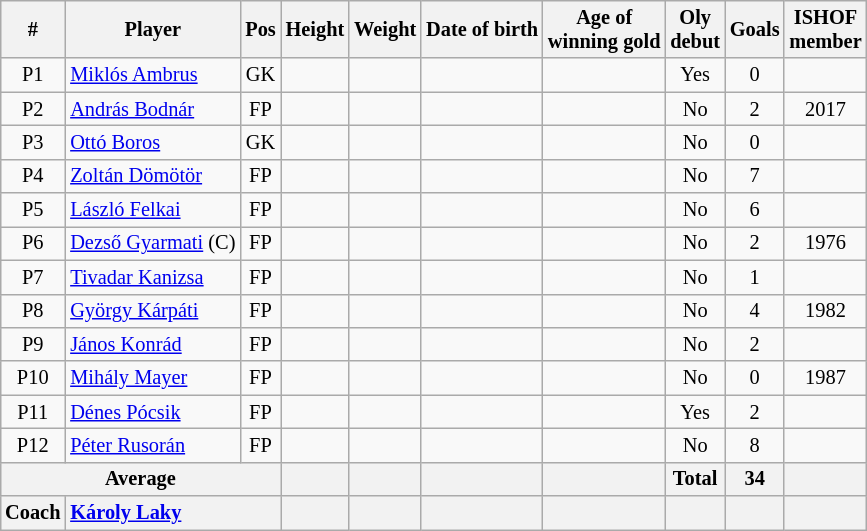<table class="wikitable sortable" style="text-align: center; font-size: 85%; margin-left: 1em;">
<tr>
<th>#</th>
<th>Player</th>
<th>Pos</th>
<th>Height</th>
<th>Weight</th>
<th>Date of birth</th>
<th>Age of<br>winning gold</th>
<th>Oly<br>debut</th>
<th>Goals</th>
<th>ISHOF<br>member</th>
</tr>
<tr>
<td>P1</td>
<td style="text-align: left;" data-sort-value="Ambrus, Miklós"><a href='#'>Miklós Ambrus</a></td>
<td>GK</td>
<td style="text-align: left;"></td>
<td style="text-align: right;"></td>
<td style="text-align: right;"></td>
<td style="text-align: left;"></td>
<td>Yes</td>
<td>0</td>
<td></td>
</tr>
<tr>
<td>P2</td>
<td style="text-align: left;" data-sort-value="Bodnár, András"><a href='#'>András Bodnár</a></td>
<td>FP</td>
<td style="text-align: left;"></td>
<td style="text-align: right;"></td>
<td style="text-align: right;"></td>
<td style="text-align: left;"></td>
<td>No</td>
<td>2</td>
<td>2017</td>
</tr>
<tr>
<td>P3</td>
<td style="text-align: left;" data-sort-value="Boros, Ottó"><a href='#'>Ottó Boros</a></td>
<td>GK</td>
<td style="text-align: left;"></td>
<td style="text-align: right;"></td>
<td style="text-align: right;"></td>
<td style="text-align: left;"></td>
<td>No</td>
<td>0</td>
<td></td>
</tr>
<tr>
<td>P4</td>
<td style="text-align: left;" data-sort-value="Dömötör, Zoltán"><a href='#'>Zoltán Dömötör</a></td>
<td>FP</td>
<td style="text-align: left;"></td>
<td style="text-align: right;"></td>
<td style="text-align: right;"></td>
<td style="text-align: left;"></td>
<td>No</td>
<td>7</td>
<td></td>
</tr>
<tr>
<td>P5</td>
<td style="text-align: left;" data-sort-value="Felkai, László"><a href='#'>László Felkai</a></td>
<td>FP</td>
<td style="text-align: left;"></td>
<td style="text-align: right;"></td>
<td style="text-align: right;"></td>
<td style="text-align: left;"></td>
<td>No</td>
<td>6</td>
<td></td>
</tr>
<tr>
<td>P6</td>
<td style="text-align: left;" data-sort-value="Gyarmati, Dezső"><a href='#'>Dezső Gyarmati</a> (C)</td>
<td>FP</td>
<td style="text-align: left;"></td>
<td style="text-align: right;"></td>
<td style="text-align: right;"></td>
<td style="text-align: left;"></td>
<td>No</td>
<td>2</td>
<td>1976</td>
</tr>
<tr>
<td>P7</td>
<td style="text-align: left;" data-sort-value="Kanizsa, Tivadar"><a href='#'>Tivadar Kanizsa</a></td>
<td>FP</td>
<td style="text-align: left;"></td>
<td style="text-align: right;"></td>
<td style="text-align: right;"></td>
<td style="text-align: left;"></td>
<td>No</td>
<td>1</td>
<td></td>
</tr>
<tr>
<td>P8</td>
<td style="text-align: left;" data-sort-value="Kárpáti, György"><a href='#'>György Kárpáti</a></td>
<td>FP</td>
<td style="text-align: left;"></td>
<td style="text-align: right;"></td>
<td style="text-align: right;"></td>
<td style="text-align: left;"></td>
<td>No</td>
<td>4</td>
<td>1982</td>
</tr>
<tr>
<td>P9</td>
<td style="text-align: left;" data-sort-value="Konrád, János"><a href='#'>János Konrád</a></td>
<td>FP</td>
<td style="text-align: left;"></td>
<td style="text-align: right;"></td>
<td style="text-align: right;"></td>
<td style="text-align: left;"></td>
<td>No</td>
<td>2</td>
<td></td>
</tr>
<tr>
<td>P10</td>
<td style="text-align: left;" data-sort-value="Mayer, Mihály"><a href='#'>Mihály Mayer</a></td>
<td>FP</td>
<td style="text-align: left;"></td>
<td style="text-align: right;"></td>
<td style="text-align: right;"></td>
<td style="text-align: left;"></td>
<td>No</td>
<td>0</td>
<td>1987</td>
</tr>
<tr>
<td>P11</td>
<td style="text-align: left;" data-sort-value="Pócsik, Dénes"><a href='#'>Dénes Pócsik</a></td>
<td>FP</td>
<td style="text-align: left;"></td>
<td style="text-align: right;"></td>
<td style="text-align: right;"></td>
<td style="text-align: left;"></td>
<td>Yes</td>
<td>2</td>
<td></td>
</tr>
<tr>
<td>P12</td>
<td style="text-align: left;" data-sort-value="Rusorán, Péter"><a href='#'>Péter Rusorán</a></td>
<td>FP</td>
<td style="text-align: left;"></td>
<td style="text-align: right;"></td>
<td style="text-align: right;"></td>
<td style="text-align: left;"></td>
<td>No</td>
<td>8</td>
<td></td>
</tr>
<tr>
<th colspan="3">Average</th>
<th style="text-align: left;"></th>
<th style="text-align: right;"></th>
<th style="text-align: right;"></th>
<th style="text-align: left;"></th>
<th>Total</th>
<th>34</th>
<th></th>
</tr>
<tr>
<th>Coach</th>
<th colspan="2" style="text-align: left;"><a href='#'>Károly Laky</a></th>
<th></th>
<th></th>
<th style="text-align: right;"></th>
<th style="text-align: left;"></th>
<th></th>
<th></th>
<th></th>
</tr>
</table>
